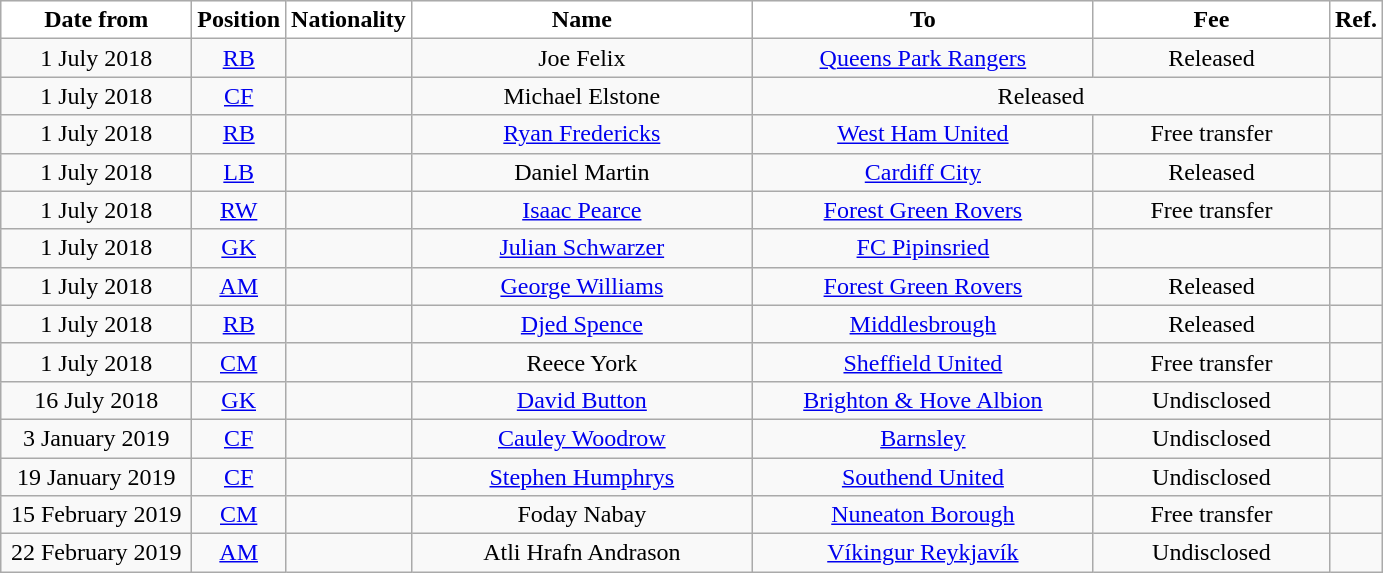<table class="wikitable"  style="text-align:center; font-size:100%; ">
<tr>
<th style="background:white; color:black; width:120px;">Date from</th>
<th style="background:white; color:black; width:50px;">Position</th>
<th style="background:white; color:black; width:50px;">Nationality</th>
<th style="background:white; color:black; width:220px;">Name</th>
<th style="background:white; color:black; width:220px;">To</th>
<th style="background:white; color:black; width:150px;">Fee</th>
<th style="background:white; color:black; width:25px;">Ref.</th>
</tr>
<tr>
<td>1 July 2018</td>
<td><a href='#'>RB</a></td>
<td></td>
<td>Joe Felix</td>
<td> <a href='#'>Queens Park Rangers</a></td>
<td>Released</td>
<td></td>
</tr>
<tr>
<td>1 July 2018</td>
<td><a href='#'>CF</a></td>
<td></td>
<td>Michael Elstone</td>
<td colspan="2" style="text-align:center;">Released</td>
<td></td>
</tr>
<tr>
<td>1 July 2018</td>
<td><a href='#'>RB</a></td>
<td></td>
<td><a href='#'>Ryan Fredericks</a></td>
<td> <a href='#'>West Ham United</a></td>
<td>Free transfer</td>
<td></td>
</tr>
<tr>
<td>1 July 2018</td>
<td><a href='#'>LB</a></td>
<td></td>
<td>Daniel Martin</td>
<td> <a href='#'>Cardiff City</a></td>
<td>Released</td>
<td></td>
</tr>
<tr>
<td>1 July 2018</td>
<td><a href='#'>RW</a></td>
<td></td>
<td><a href='#'>Isaac Pearce</a></td>
<td> <a href='#'>Forest Green Rovers</a></td>
<td>Free transfer</td>
<td></td>
</tr>
<tr>
<td>1 July 2018</td>
<td><a href='#'>GK</a></td>
<td></td>
<td><a href='#'>Julian Schwarzer</a></td>
<td> <a href='#'>FC Pipinsried</a></td>
<td></td>
<td></td>
</tr>
<tr>
<td>1 July 2018</td>
<td><a href='#'>AM</a></td>
<td></td>
<td><a href='#'>George Williams</a></td>
<td> <a href='#'>Forest Green Rovers</a></td>
<td>Released</td>
<td></td>
</tr>
<tr>
<td>1 July 2018</td>
<td><a href='#'>RB</a></td>
<td></td>
<td><a href='#'>Djed Spence</a></td>
<td> <a href='#'>Middlesbrough</a></td>
<td>Released</td>
<td></td>
</tr>
<tr>
<td>1 July 2018</td>
<td><a href='#'>CM</a></td>
<td></td>
<td>Reece York</td>
<td> <a href='#'>Sheffield United</a></td>
<td>Free transfer</td>
<td></td>
</tr>
<tr>
<td>16 July 2018</td>
<td><a href='#'>GK</a></td>
<td></td>
<td><a href='#'>David Button</a></td>
<td> <a href='#'>Brighton & Hove Albion</a></td>
<td>Undisclosed</td>
<td></td>
</tr>
<tr>
<td>3 January 2019</td>
<td><a href='#'>CF</a></td>
<td></td>
<td><a href='#'>Cauley Woodrow</a></td>
<td> <a href='#'>Barnsley</a></td>
<td>Undisclosed</td>
<td></td>
</tr>
<tr>
<td>19 January 2019</td>
<td><a href='#'>CF</a></td>
<td></td>
<td><a href='#'>Stephen Humphrys</a></td>
<td> <a href='#'>Southend United</a></td>
<td>Undisclosed</td>
<td></td>
</tr>
<tr>
<td>15 February 2019</td>
<td><a href='#'>CM</a></td>
<td></td>
<td>Foday Nabay</td>
<td> <a href='#'>Nuneaton Borough</a></td>
<td>Free transfer</td>
<td></td>
</tr>
<tr>
<td>22 February 2019</td>
<td><a href='#'>AM</a></td>
<td></td>
<td>Atli Hrafn Andrason</td>
<td> <a href='#'>Víkingur Reykjavík</a></td>
<td>Undisclosed</td>
<td></td>
</tr>
</table>
